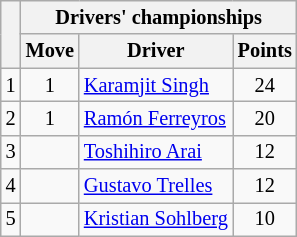<table class="wikitable" style="font-size:85%;">
<tr>
<th rowspan="2"></th>
<th colspan="3" nowrap>Drivers' championships</th>
</tr>
<tr>
<th>Move</th>
<th>Driver</th>
<th>Points</th>
</tr>
<tr>
<td align="center">1</td>
<td align="center"> 1</td>
<td> <a href='#'>Karamjit Singh</a></td>
<td align="center">24</td>
</tr>
<tr>
<td align="center">2</td>
<td align="center"> 1</td>
<td> <a href='#'>Ramón Ferreyros</a></td>
<td align="center">20</td>
</tr>
<tr>
<td align="center">3</td>
<td align="center"></td>
<td> <a href='#'>Toshihiro Arai</a></td>
<td align="center">12</td>
</tr>
<tr>
<td align="center">4</td>
<td align="center"></td>
<td> <a href='#'>Gustavo Trelles</a></td>
<td align="center">12</td>
</tr>
<tr>
<td align="center">5</td>
<td align="center"></td>
<td> <a href='#'>Kristian Sohlberg</a></td>
<td align="center">10</td>
</tr>
</table>
